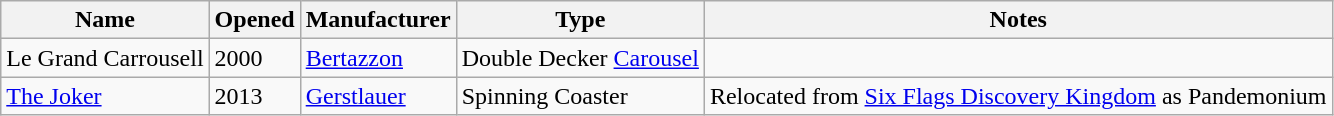<table class="wikitable sortable">
<tr>
<th>Name</th>
<th>Opened</th>
<th>Manufacturer</th>
<th>Type</th>
<th>Notes</th>
</tr>
<tr>
<td>Le Grand Carrousell</td>
<td>2000</td>
<td><a href='#'>Bertazzon</a></td>
<td>Double Decker <a href='#'>Carousel</a></td>
<td></td>
</tr>
<tr>
<td><a href='#'>The Joker</a></td>
<td>2013</td>
<td><a href='#'>Gerstlauer</a></td>
<td>Spinning Coaster</td>
<td>Relocated from <a href='#'>Six Flags Discovery Kingdom</a> as Pandemonium</td>
</tr>
</table>
